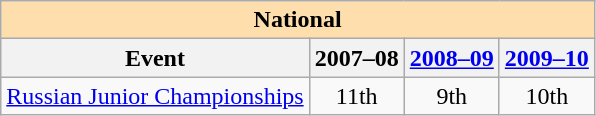<table class="wikitable" style="text-align:center">
<tr>
<th style="background-color: #ffdead; " colspan=4 align=center><strong>National</strong></th>
</tr>
<tr>
<th>Event</th>
<th>2007–08</th>
<th><a href='#'>2008–09</a></th>
<th><a href='#'>2009–10</a></th>
</tr>
<tr>
<td align=left><a href='#'>Russian Junior Championships</a></td>
<td>11th</td>
<td>9th</td>
<td>10th</td>
</tr>
</table>
